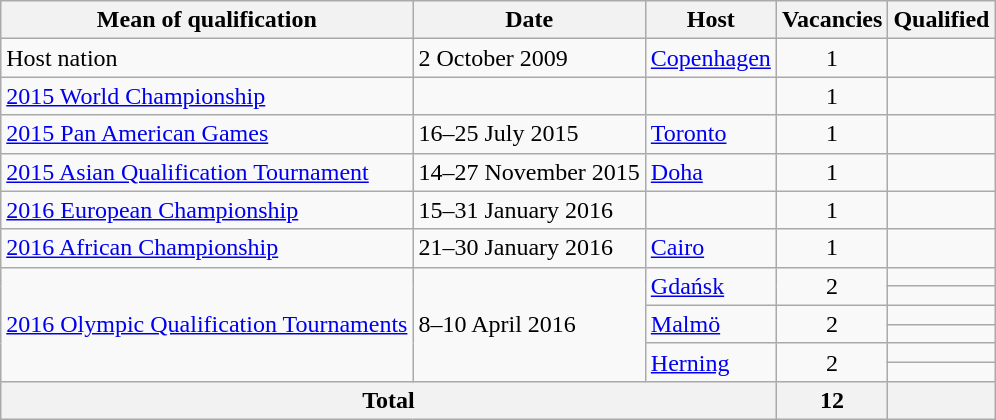<table class="wikitable">
<tr>
<th>Mean of qualification</th>
<th>Date</th>
<th>Host</th>
<th>Vacancies</th>
<th>Qualified</th>
</tr>
<tr>
<td>Host nation</td>
<td>2 October 2009</td>
<td> <a href='#'>Copenhagen</a></td>
<td style="text-align:center;">1</td>
<td></td>
</tr>
<tr>
<td><a href='#'>2015 World Championship</a></td>
<td></td>
<td></td>
<td style="text-align:center;">1</td>
<td></td>
</tr>
<tr>
<td><a href='#'>2015 Pan American Games</a></td>
<td>16–25 July 2015</td>
<td> <a href='#'>Toronto</a></td>
<td style="text-align:center;">1</td>
<td></td>
</tr>
<tr>
<td><a href='#'>2015 Asian Qualification Tournament</a></td>
<td>14–27 November 2015</td>
<td> <a href='#'>Doha</a></td>
<td style="text-align:center;">1</td>
<td></td>
</tr>
<tr>
<td><a href='#'>2016 European Championship</a></td>
<td>15–31 January 2016</td>
<td></td>
<td style="text-align:center;">1</td>
<td></td>
</tr>
<tr>
<td><a href='#'>2016 African Championship</a></td>
<td>21–30 January 2016</td>
<td> <a href='#'>Cairo</a></td>
<td style="text-align:center;">1</td>
<td></td>
</tr>
<tr>
<td rowspan="6"><a href='#'>2016 Olympic Qualification Tournaments</a></td>
<td rowspan="6">8–10 April 2016</td>
<td rowspan="2"> <a href='#'>Gdańsk</a></td>
<td rowspan="2" style="text-align:center;">2</td>
<td></td>
</tr>
<tr>
<td></td>
</tr>
<tr>
<td rowspan="2"> <a href='#'>Malmö</a></td>
<td rowspan="2" style="text-align:center;">2</td>
<td></td>
</tr>
<tr>
<td></td>
</tr>
<tr>
<td rowspan="2"> <a href='#'>Herning</a></td>
<td rowspan="2" style="text-align:center;">2</td>
<td></td>
</tr>
<tr>
<td></td>
</tr>
<tr>
<th colspan="3">Total</th>
<th>12</th>
<th></th>
</tr>
</table>
